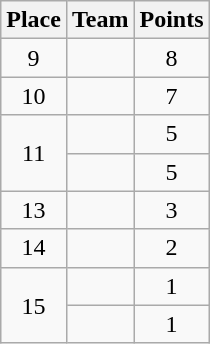<table class="wikitable" style="text-align:center; padding-bottom:0;">
<tr>
<th>Place</th>
<th style="text-align:left;">Team</th>
<th>Points</th>
</tr>
<tr>
<td>9</td>
<td align=left></td>
<td>8</td>
</tr>
<tr>
<td>10</td>
<td align=left></td>
<td>7</td>
</tr>
<tr>
<td rowspan=2>11</td>
<td align=left></td>
<td>5</td>
</tr>
<tr>
<td align=left></td>
<td>5</td>
</tr>
<tr>
<td>13</td>
<td align=left></td>
<td>3</td>
</tr>
<tr>
<td>14</td>
<td align=left></td>
<td>2</td>
</tr>
<tr>
<td rowspan=2>15</td>
<td align=left></td>
<td>1</td>
</tr>
<tr>
<td align=left></td>
<td>1</td>
</tr>
</table>
